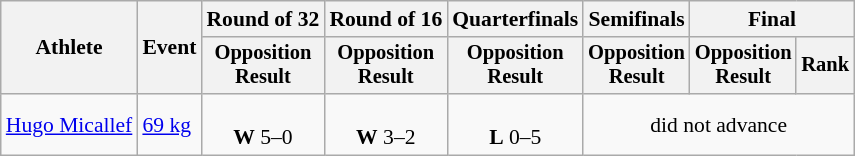<table class="wikitable" style="text-align:center; font-size:90%">
<tr>
<th rowspan=2>Athlete</th>
<th rowspan=2>Event</th>
<th>Round of 32</th>
<th>Round of 16</th>
<th>Quarterfinals</th>
<th>Semifinals</th>
<th colspan=2>Final</th>
</tr>
<tr style="font-size:95%">
<th>Opposition<br>Result</th>
<th>Opposition<br>Result</th>
<th>Opposition<br>Result</th>
<th>Opposition<br>Result</th>
<th>Opposition<br>Result</th>
<th>Rank</th>
</tr>
<tr>
<td align=left><a href='#'>Hugo Micallef</a></td>
<td align=left><a href='#'>69 kg</a></td>
<td><br><strong>W</strong> 5–0</td>
<td><br> <strong>W</strong> 3–2</td>
<td><br> <strong>L</strong> 0–5</td>
<td colspan=3>did not advance</td>
</tr>
</table>
